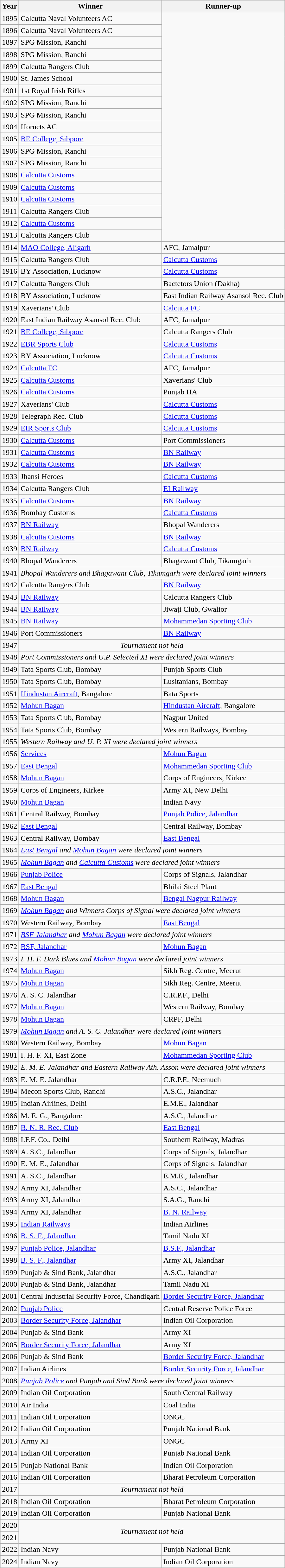<table class="wikitable">
<tr>
<th>Year</th>
<th>Winner</th>
<th>Runner-up</th>
</tr>
<tr>
<td>1895</td>
<td>Calcutta Naval Volunteers AC</td>
<td rowspan=19></td>
</tr>
<tr>
<td>1896</td>
<td>Calcutta Naval Volunteers AC</td>
</tr>
<tr>
<td>1897</td>
<td>SPG Mission, Ranchi</td>
</tr>
<tr>
<td>1898</td>
<td>SPG Mission, Ranchi</td>
</tr>
<tr>
<td>1899</td>
<td>Calcutta Rangers Club</td>
</tr>
<tr>
<td>1900</td>
<td>St. James School</td>
</tr>
<tr>
<td>1901</td>
<td>1st Royal Irish Rifles</td>
</tr>
<tr>
<td>1902</td>
<td>SPG Mission, Ranchi</td>
</tr>
<tr>
<td>1903</td>
<td>SPG Mission, Ranchi</td>
</tr>
<tr>
<td>1904</td>
<td>Hornets AC</td>
</tr>
<tr>
<td>1905</td>
<td><a href='#'>BE College, Sibpore</a></td>
</tr>
<tr>
<td>1906</td>
<td>SPG Mission, Ranchi</td>
</tr>
<tr>
<td>1907</td>
<td>SPG Mission, Ranchi</td>
</tr>
<tr>
<td>1908</td>
<td><a href='#'>Calcutta Customs</a></td>
</tr>
<tr>
<td>1909</td>
<td><a href='#'>Calcutta Customs</a></td>
</tr>
<tr>
<td>1910</td>
<td><a href='#'>Calcutta Customs</a></td>
</tr>
<tr>
<td>1911</td>
<td>Calcutta Rangers Club</td>
</tr>
<tr>
<td>1912</td>
<td><a href='#'>Calcutta Customs</a></td>
</tr>
<tr>
<td>1913</td>
<td>Calcutta Rangers Club</td>
</tr>
<tr>
<td>1914</td>
<td><a href='#'>MAO College, Aligarh</a></td>
<td>AFC, Jamalpur</td>
</tr>
<tr>
<td>1915</td>
<td>Calcutta Rangers Club</td>
<td><a href='#'>Calcutta Customs</a></td>
</tr>
<tr>
<td>1916</td>
<td>BY Association, Lucknow</td>
<td><a href='#'>Calcutta Customs</a></td>
</tr>
<tr>
<td>1917</td>
<td>Calcutta Rangers Club</td>
<td>Bactetors Union (Dakha)</td>
</tr>
<tr>
<td>1918</td>
<td>BY Association, Lucknow</td>
<td>East Indian Railway Asansol Rec. Club</td>
</tr>
<tr>
<td>1919</td>
<td>Xaverians' Club</td>
<td><a href='#'>Calcutta FC</a></td>
</tr>
<tr>
<td>1920</td>
<td>East Indian Railway Asansol Rec. Club</td>
<td>AFC, Jamalpur</td>
</tr>
<tr>
<td>1921</td>
<td><a href='#'>BE College, Sibpore</a></td>
<td>Calcutta Rangers Club</td>
</tr>
<tr>
<td>1922</td>
<td><a href='#'>EBR Sports Club</a></td>
<td><a href='#'>Calcutta Customs</a></td>
</tr>
<tr>
<td>1923</td>
<td>BY Association, Lucknow</td>
<td><a href='#'>Calcutta Customs</a></td>
</tr>
<tr>
<td>1924</td>
<td><a href='#'>Calcutta FC</a></td>
<td>AFC, Jamalpur</td>
</tr>
<tr>
<td>1925</td>
<td><a href='#'>Calcutta Customs</a></td>
<td>Xaverians' Club</td>
</tr>
<tr>
<td>1926</td>
<td><a href='#'>Calcutta Customs</a></td>
<td>Punjab HA</td>
</tr>
<tr>
<td>1927</td>
<td>Xaverians' Club</td>
<td><a href='#'>Calcutta Customs</a></td>
</tr>
<tr>
<td>1928</td>
<td>Telegraph Rec. Club</td>
<td><a href='#'>Calcutta Customs</a></td>
</tr>
<tr>
<td>1929</td>
<td><a href='#'>EIR Sports Club</a></td>
<td><a href='#'>Calcutta Customs</a></td>
</tr>
<tr>
<td>1930</td>
<td><a href='#'>Calcutta Customs</a></td>
<td>Port Commissioners</td>
</tr>
<tr>
<td>1931</td>
<td><a href='#'>Calcutta Customs</a></td>
<td><a href='#'>BN Railway</a></td>
</tr>
<tr>
<td>1932</td>
<td><a href='#'>Calcutta Customs</a></td>
<td><a href='#'>BN Railway</a></td>
</tr>
<tr>
<td>1933</td>
<td>Jhansi Heroes</td>
<td><a href='#'>Calcutta Customs</a></td>
</tr>
<tr>
<td>1934</td>
<td>Calcutta Rangers Club</td>
<td><a href='#'>EI Railway</a></td>
</tr>
<tr>
<td>1935</td>
<td><a href='#'>Calcutta Customs</a></td>
<td><a href='#'>BN Railway</a></td>
</tr>
<tr>
<td>1936</td>
<td>Bombay Customs</td>
<td><a href='#'>Calcutta Customs</a></td>
</tr>
<tr>
<td>1937</td>
<td><a href='#'>BN Railway</a></td>
<td>Bhopal Wanderers</td>
</tr>
<tr>
<td>1938</td>
<td><a href='#'>Calcutta Customs</a></td>
<td><a href='#'>BN Railway</a></td>
</tr>
<tr>
<td>1939</td>
<td><a href='#'>BN Railway</a></td>
<td><a href='#'>Calcutta Customs</a></td>
</tr>
<tr>
<td>1940</td>
<td>Bhopal Wanderers</td>
<td>Bhagawant Club, Tikamgarh</td>
</tr>
<tr>
<td>1941</td>
<td colspan=2><em>Bhopal Wanderers and Bhagawant Club, Tikamgarh were declared joint winners</em></td>
</tr>
<tr>
<td>1942</td>
<td>Calcutta Rangers Club</td>
<td><a href='#'>BN Railway</a></td>
</tr>
<tr>
<td>1943</td>
<td><a href='#'>BN Railway</a></td>
<td>Calcutta Rangers Club</td>
</tr>
<tr>
<td>1944</td>
<td><a href='#'>BN Railway</a></td>
<td>Jiwaji Club, Gwalior</td>
</tr>
<tr>
<td>1945</td>
<td><a href='#'>BN Railway</a></td>
<td><a href='#'>Mohammedan Sporting Club</a></td>
</tr>
<tr>
<td>1946</td>
<td>Port Commissioners</td>
<td><a href='#'>BN Railway</a></td>
</tr>
<tr>
<td>1947</td>
<td style="text-align: center;" colspan=2><em>Tournament not held</em></td>
</tr>
<tr>
<td>1948</td>
<td colspan=2><em>Port Commissioners and U.P. Selected XI were declared joint winners</em></td>
</tr>
<tr>
<td>1949</td>
<td>Tata Sports Club, Bombay</td>
<td>Punjab Sports Club</td>
</tr>
<tr>
<td>1950</td>
<td>Tata Sports Club, Bombay</td>
<td>Lusitanians, Bombay</td>
</tr>
<tr>
<td>1951</td>
<td><a href='#'>Hindustan Aircraft</a>, Bangalore</td>
<td>Bata Sports</td>
</tr>
<tr>
<td>1952</td>
<td><a href='#'>Mohun Bagan</a></td>
<td><a href='#'>Hindustan Aircraft</a>, Bangalore</td>
</tr>
<tr>
<td>1953</td>
<td>Tata Sports Club, Bombay</td>
<td>Nagpur United</td>
</tr>
<tr>
<td>1954</td>
<td>Tata Sports Club, Bombay</td>
<td>Western Railways, Bombay</td>
</tr>
<tr>
<td>1955</td>
<td colspan=2><em>Western Railway and U. P. XI were declared joint winners</em></td>
</tr>
<tr>
<td>1956</td>
<td><a href='#'>Services</a></td>
<td><a href='#'>Mohun Bagan</a></td>
</tr>
<tr>
<td>1957</td>
<td><a href='#'>East Bengal</a></td>
<td><a href='#'>Mohammedan Sporting Club</a></td>
</tr>
<tr>
<td>1958</td>
<td><a href='#'>Mohun Bagan</a></td>
<td>Corps of Engineers, Kirkee</td>
</tr>
<tr>
<td>1959</td>
<td>Corps of Engineers, Kirkee</td>
<td>Army XI, New Delhi</td>
</tr>
<tr>
<td>1960</td>
<td><a href='#'>Mohun Bagan</a></td>
<td>Indian Navy</td>
</tr>
<tr>
<td>1961</td>
<td>Central Railway, Bombay</td>
<td><a href='#'>Punjab Police, Jalandhar</a></td>
</tr>
<tr>
<td>1962</td>
<td><a href='#'>East Bengal</a></td>
<td>Central Railway, Bombay</td>
</tr>
<tr>
<td>1963</td>
<td>Central Railway, Bombay</td>
<td><a href='#'>East Bengal</a></td>
</tr>
<tr>
<td>1964</td>
<td colspan=2><em><a href='#'>East Bengal</a> and <a href='#'>Mohun Bagan</a> were declared joint winners</em></td>
</tr>
<tr>
<td>1965</td>
<td colspan=2><em><a href='#'>Mohun Bagan</a> and <a href='#'>Calcutta Customs</a> were declared joint winners</em></td>
</tr>
<tr>
<td>1966</td>
<td><a href='#'>Punjab Police</a></td>
<td>Corps of Signals, Jalandhar</td>
</tr>
<tr>
<td>1967</td>
<td><a href='#'>East Bengal</a></td>
<td>Bhilai Steel Plant</td>
</tr>
<tr>
<td>1968</td>
<td><a href='#'>Mohun Bagan</a></td>
<td><a href='#'>Bengal Nagpur Railway</a></td>
</tr>
<tr>
<td>1969</td>
<td colspan=2><em><a href='#'>Mohun Bagan</a> and Winners Corps of Signal were declared joint winners</em></td>
</tr>
<tr>
<td>1970</td>
<td>Western Railway, Bombay</td>
<td><a href='#'>East Bengal</a></td>
</tr>
<tr>
<td>1971</td>
<td colspan=2><em><a href='#'>BSF Jalandhar</a> and <a href='#'>Mohun Bagan</a> were declared joint winners</em></td>
</tr>
<tr>
<td>1972</td>
<td><a href='#'>BSF, Jalandhar</a></td>
<td><a href='#'>Mohun Bagan</a></td>
</tr>
<tr>
<td>1973</td>
<td colspan=2><em>I. H. F. Dark Blues and <a href='#'>Mohun Bagan</a> were declared joint winners</em></td>
</tr>
<tr>
<td>1974</td>
<td><a href='#'>Mohun Bagan</a></td>
<td>Sikh Reg. Centre, Meerut</td>
</tr>
<tr>
<td>1975</td>
<td><a href='#'>Mohun Bagan</a></td>
<td>Sikh Reg. Centre, Meerut</td>
</tr>
<tr>
<td>1976</td>
<td>A. S. C. Jalandhar</td>
<td>C.R.P.F., Delhi</td>
</tr>
<tr>
<td>1977</td>
<td><a href='#'>Mohun Bagan</a></td>
<td>Western Railway, Bombay</td>
</tr>
<tr>
<td>1978</td>
<td><a href='#'>Mohun Bagan</a></td>
<td>CRPF, Delhi</td>
</tr>
<tr>
<td>1979</td>
<td colspan=2><em><a href='#'>Mohun Bagan</a> and A. S. C. Jalandhar were declared joint winners</em></td>
</tr>
<tr>
<td>1980</td>
<td>Western Railway, Bombay</td>
<td><a href='#'>Mohun Bagan</a></td>
</tr>
<tr>
<td>1981</td>
<td>I. H. F. XI, East Zone</td>
<td><a href='#'>Mohammedan Sporting Club</a></td>
</tr>
<tr>
<td>1982</td>
<td colspan=2><em>E. M. E. Jalandhar and Eastern Railway Ath. Asson were declared joint winners</em></td>
</tr>
<tr>
<td>1983</td>
<td>E. M. E. Jalandhar</td>
<td>C.R.P.F., Neemuch</td>
</tr>
<tr>
<td>1984</td>
<td>Mecon Sports Club, Ranchi</td>
<td>A.S.C., Jalandhar</td>
</tr>
<tr>
<td>1985</td>
<td>Indian Airlines, Delhi</td>
<td>E.M.E., Jalandhar</td>
</tr>
<tr>
<td>1986</td>
<td>M. E. G., Bangalore</td>
<td>A.S.C., Jalandhar</td>
</tr>
<tr>
<td>1987</td>
<td><a href='#'>B. N. R. Rec. Club</a></td>
<td><a href='#'>East Bengal</a></td>
</tr>
<tr>
<td>1988</td>
<td>I.F.F. Co., Delhi</td>
<td>Southern Railway, Madras</td>
</tr>
<tr>
<td>1989</td>
<td>A. S.C., Jalandhar</td>
<td>Corps of Signals, Jalandhar</td>
</tr>
<tr>
<td>1990</td>
<td>E. M. E., Jalandhar</td>
<td>Corps of Signals, Jalandhar</td>
</tr>
<tr>
<td>1991</td>
<td>A. S.C., Jalandhar</td>
<td>E.M.E., Jalandhar</td>
</tr>
<tr>
<td>1992</td>
<td>Army XI, Jalandhar</td>
<td>A.S.C., Jalandhar</td>
</tr>
<tr>
<td>1993</td>
<td>Army XI, Jalandhar</td>
<td>S.A.G., Ranchi</td>
</tr>
<tr>
<td>1994</td>
<td>Army XI, Jalandhar</td>
<td><a href='#'>B. N. Railway</a></td>
</tr>
<tr>
<td>1995</td>
<td><a href='#'>Indian Railways</a></td>
<td>Indian Airlines</td>
</tr>
<tr>
<td>1996</td>
<td><a href='#'>B. S. F., Jalandhar</a></td>
<td>Tamil Nadu XI</td>
</tr>
<tr>
<td>1997</td>
<td><a href='#'>Punjab Police, Jalandhar</a></td>
<td><a href='#'>B.S.F., Jalandhar</a></td>
</tr>
<tr>
<td>1998</td>
<td><a href='#'>B. S. F., Jalandhar</a></td>
<td>Army XI, Jalandhar</td>
</tr>
<tr>
<td>1999</td>
<td>Punjab & Sind Bank, Jalandhar</td>
<td>A.S.C., Jalandhar</td>
</tr>
<tr>
<td>2000</td>
<td>Punjab & Sind Bank, Jalandhar</td>
<td>Tamil Nadu XI</td>
</tr>
<tr>
<td>2001</td>
<td>Central Industrial Security Force, Chandigarh</td>
<td><a href='#'>Border Security Force, Jalandhar</a></td>
</tr>
<tr>
<td>2002</td>
<td><a href='#'>Punjab Police</a></td>
<td>Central Reserve Police Force</td>
</tr>
<tr>
<td>2003</td>
<td><a href='#'>Border Security Force, Jalandhar</a></td>
<td>Indian Oil Corporation</td>
</tr>
<tr>
<td>2004</td>
<td>Punjab & Sind Bank</td>
<td>Army XI</td>
</tr>
<tr>
<td>2005</td>
<td><a href='#'>Border Security Force, Jalandhar</a></td>
<td>Army XI</td>
</tr>
<tr>
<td>2006</td>
<td>Punjab & Sind Bank</td>
<td><a href='#'>Border Security Force, Jalandhar</a></td>
</tr>
<tr>
<td>2007</td>
<td>Indian Airlines</td>
<td><a href='#'>Border Security Force, Jalandhar</a></td>
</tr>
<tr>
<td>2008</td>
<td colspan=2><em><a href='#'>Punjab Police</a> and Punjab and Sind Bank were declared joint winners</em></td>
</tr>
<tr>
<td>2009</td>
<td>Indian Oil Corporation</td>
<td>South Central Railway</td>
</tr>
<tr>
<td>2010</td>
<td>Air India</td>
<td>Coal India</td>
</tr>
<tr>
<td>2011</td>
<td>Indian Oil Corporation</td>
<td>ONGC</td>
</tr>
<tr>
<td>2012</td>
<td>Indian Oil Corporation</td>
<td>Punjab National Bank</td>
</tr>
<tr>
<td>2013</td>
<td>Army XI</td>
<td>ONGC</td>
</tr>
<tr>
<td>2014</td>
<td>Indian Oil Corporation</td>
<td>Punjab National Bank</td>
</tr>
<tr>
<td>2015</td>
<td>Punjab National Bank</td>
<td>Indian Oil Corporation</td>
</tr>
<tr>
<td>2016</td>
<td>Indian Oil Corporation</td>
<td>Bharat Petroleum Corporation</td>
</tr>
<tr>
<td>2017</td>
<td style="text-align: center;" colspan=2><em>Tournament not held</em></td>
</tr>
<tr>
<td>2018</td>
<td>Indian Oil Corporation</td>
<td>Bharat Petroleum Corporation</td>
</tr>
<tr>
<td>2019</td>
<td>Indian Oil Corporation</td>
<td>Punjab National Bank</td>
</tr>
<tr>
<td>2020</td>
<td style="text-align: center;" colspan=2 rowspan=2><em>Tournament not held</em></td>
</tr>
<tr>
<td>2021</td>
</tr>
<tr>
<td>2022</td>
<td>Indian Navy</td>
<td>Punjab National Bank</td>
</tr>
<tr>
<td>2024</td>
<td>Indian Navy</td>
<td>Indian Oil Corporation</td>
</tr>
</table>
